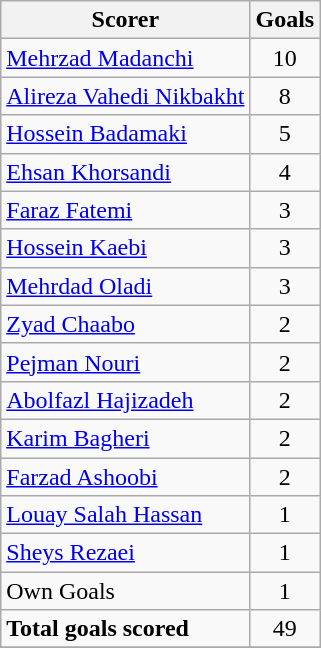<table class="wikitable">
<tr>
<th>Scorer</th>
<th>Goals</th>
</tr>
<tr>
<td> <a href='#'>Mehrzad Madanchi</a></td>
<td style="text-align:center;">10</td>
</tr>
<tr>
<td> <a href='#'>Alireza Vahedi Nikbakht</a></td>
<td style="text-align:center;">8</td>
</tr>
<tr>
<td> <a href='#'>Hossein Badamaki</a></td>
<td style="text-align:center;">5</td>
</tr>
<tr>
<td> <a href='#'>Ehsan Khorsandi</a></td>
<td style="text-align:center;">4</td>
</tr>
<tr>
<td> <a href='#'>Faraz Fatemi</a></td>
<td style="text-align:center;">3</td>
</tr>
<tr>
<td> <a href='#'>Hossein Kaebi</a></td>
<td style="text-align:center;">3</td>
</tr>
<tr>
<td> <a href='#'>Mehrdad Oladi</a></td>
<td style="text-align:center;">3</td>
</tr>
<tr>
<td> <a href='#'>Zyad Chaabo</a></td>
<td style="text-align:center;">2</td>
</tr>
<tr>
<td> <a href='#'>Pejman Nouri</a></td>
<td style="text-align:center;">2</td>
</tr>
<tr>
<td> <a href='#'>Abolfazl Hajizadeh</a></td>
<td style="text-align:center;">2</td>
</tr>
<tr>
<td> <a href='#'>Karim Bagheri</a></td>
<td style="text-align:center;">2</td>
</tr>
<tr>
<td> <a href='#'>Farzad Ashoobi</a></td>
<td style="text-align:center;">2</td>
</tr>
<tr>
<td> <a href='#'>Louay Salah Hassan</a></td>
<td style="text-align:center;">1</td>
</tr>
<tr>
<td> <a href='#'>Sheys Rezaei</a></td>
<td style="text-align:center;">1</td>
</tr>
<tr>
<td>Own Goals</td>
<td style="text-align:center;">1</td>
</tr>
<tr>
<td><strong>Total goals scored</strong></td>
<td style="text-align:center;">49</td>
</tr>
<tr>
</tr>
</table>
